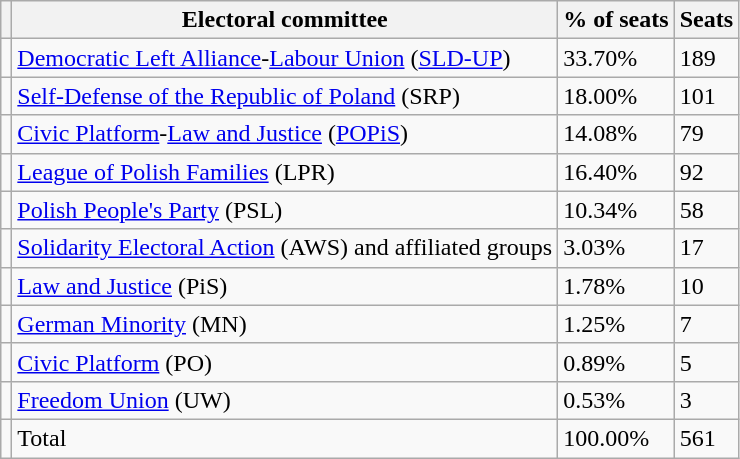<table class="wikitable">
<tr>
<th></th>
<th>Electoral committee</th>
<th>% of seats</th>
<th>Seats</th>
</tr>
<tr>
<td> </td>
<td><a href='#'>Democratic Left Alliance</a>-<a href='#'>Labour Union</a> (<a href='#'>SLD-UP</a>)</td>
<td>33.70%</td>
<td>189</td>
</tr>
<tr>
<td></td>
<td><a href='#'>Self-Defense of the Republic of Poland</a> (SRP)</td>
<td>18.00%</td>
<td>101</td>
</tr>
<tr>
<td> </td>
<td><a href='#'>Civic Platform</a>-<a href='#'>Law and Justice</a> (<a href='#'>POPiS</a>)</td>
<td>14.08%</td>
<td>79</td>
</tr>
<tr>
<td></td>
<td><a href='#'>League of Polish Families</a> (LPR)</td>
<td>16.40%</td>
<td>92</td>
</tr>
<tr>
<td></td>
<td><a href='#'>Polish People's Party</a> (PSL)</td>
<td>10.34%</td>
<td>58</td>
</tr>
<tr>
<td></td>
<td><a href='#'>Solidarity Electoral Action</a> (AWS) and affiliated groups</td>
<td>3.03%</td>
<td>17</td>
</tr>
<tr>
<td></td>
<td><a href='#'>Law and Justice</a> (PiS)</td>
<td>1.78%</td>
<td>10</td>
</tr>
<tr>
<td></td>
<td><a href='#'>German Minority</a> (MN)</td>
<td>1.25%</td>
<td>7</td>
</tr>
<tr>
<td></td>
<td><a href='#'>Civic Platform</a> (PO)</td>
<td>0.89%</td>
<td>5</td>
</tr>
<tr>
<td></td>
<td><a href='#'>Freedom Union</a> (UW)</td>
<td>0.53%</td>
<td>3</td>
</tr>
<tr>
<td></td>
<td>Total</td>
<td>100.00%</td>
<td>561</td>
</tr>
</table>
